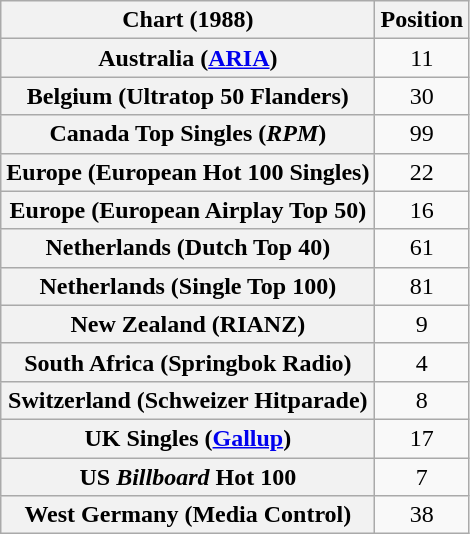<table class="wikitable plainrowheaders sortable" style="text-align:center">
<tr>
<th scope="col">Chart (1988)</th>
<th scope="col">Position</th>
</tr>
<tr>
<th scope="row">Australia (<a href='#'>ARIA</a>)</th>
<td>11</td>
</tr>
<tr>
<th scope="row">Belgium (Ultratop 50 Flanders)</th>
<td>30</td>
</tr>
<tr>
<th scope="row">Canada Top Singles (<em>RPM</em>)</th>
<td>99</td>
</tr>
<tr>
<th scope="row">Europe (European Hot 100 Singles)</th>
<td>22</td>
</tr>
<tr>
<th scope="row">Europe (European Airplay Top 50)</th>
<td>16</td>
</tr>
<tr>
<th scope="row">Netherlands (Dutch Top 40)</th>
<td>61</td>
</tr>
<tr>
<th scope="row">Netherlands (Single Top 100)</th>
<td>81</td>
</tr>
<tr>
<th scope="row">New Zealand (RIANZ)</th>
<td>9</td>
</tr>
<tr>
<th scope="row">South Africa (Springbok Radio)</th>
<td>4</td>
</tr>
<tr>
<th scope="row">Switzerland (Schweizer Hitparade)</th>
<td>8</td>
</tr>
<tr>
<th scope="row">UK Singles (<a href='#'>Gallup</a>)</th>
<td>17</td>
</tr>
<tr>
<th scope="row">US <em>Billboard</em> Hot 100</th>
<td>7</td>
</tr>
<tr>
<th scope="row">West Germany (Media Control)</th>
<td>38</td>
</tr>
</table>
